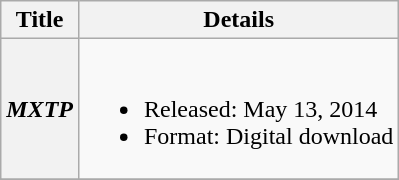<table class="wikitable plainrowheaders">
<tr>
<th scope="col">Title</th>
<th scope="col">Details</th>
</tr>
<tr>
<th scope="row"><em>MXTP</em></th>
<td><br><ul><li>Released: May 13, 2014</li><li>Format: Digital download</li></ul></td>
</tr>
<tr>
</tr>
</table>
